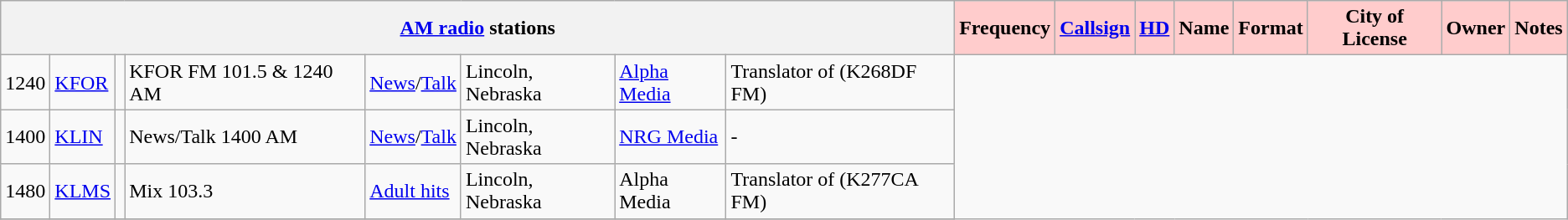<table class="wikitable" border="1">
<tr>
<th align="center" colspan="8"><strong><a href='#'>AM radio</a> stations</strong></th>
<th style="background:#ffcccc;"><strong>Frequency</strong></th>
<th style="background:#ffcccc;"><strong><a href='#'>Callsign</a></strong></th>
<th style="background:#ffcccc;"><strong><a href='#'>HD</a></strong></th>
<th style="background:#ffcccc;"><strong>Name</strong></th>
<th style="background:#ffcccc;"><strong>Format</strong></th>
<th style="background:#ffcccc;"><strong>City of License</strong></th>
<th style="background:#ffcccc;"><strong>Owner</strong></th>
<th style="background:#ffcccc;"><strong>Notes</strong></th>
</tr>
<tr>
<td>1240</td>
<td><a href='#'>KFOR</a></td>
<td></td>
<td>KFOR FM 101.5 & 1240 AM</td>
<td><a href='#'>News</a>/<a href='#'>Talk</a></td>
<td>Lincoln, Nebraska</td>
<td><a href='#'>Alpha Media</a></td>
<td>Translator of (K268DF FM)</td>
</tr>
<tr>
<td>1400</td>
<td><a href='#'>KLIN</a></td>
<td></td>
<td>News/Talk 1400 AM</td>
<td><a href='#'>News</a>/<a href='#'>Talk</a></td>
<td>Lincoln, Nebraska</td>
<td><a href='#'>NRG Media</a></td>
<td>-</td>
</tr>
<tr>
<td>1480</td>
<td><a href='#'>KLMS</a></td>
<td></td>
<td>Mix 103.3</td>
<td><a href='#'>Adult hits</a></td>
<td>Lincoln, Nebraska</td>
<td>Alpha Media</td>
<td>Translator of (K277CA FM)</td>
</tr>
<tr>
</tr>
</table>
